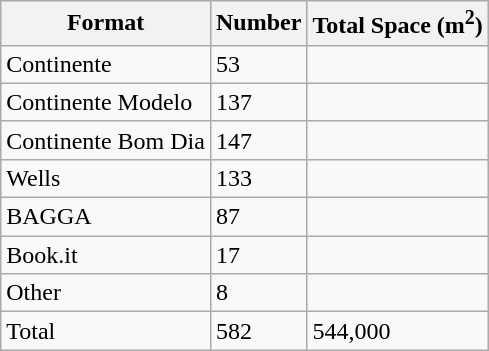<table class="wikitable">
<tr>
<th>Format</th>
<th>Number</th>
<th>Total Space (m<sup>2</sup>)</th>
</tr>
<tr>
<td>Continente</td>
<td>53</td>
<td></td>
</tr>
<tr>
<td>Continente Modelo</td>
<td>137</td>
<td></td>
</tr>
<tr>
<td>Continente Bom Dia</td>
<td>147</td>
<td></td>
</tr>
<tr>
<td>Wells</td>
<td>133</td>
<td></td>
</tr>
<tr>
<td>BAGGA</td>
<td>87</td>
<td></td>
</tr>
<tr>
<td>Book.it</td>
<td>17</td>
<td></td>
</tr>
<tr>
<td>Other</td>
<td>8</td>
<td></td>
</tr>
<tr>
<td>Total</td>
<td>582</td>
<td>544,000</td>
</tr>
</table>
